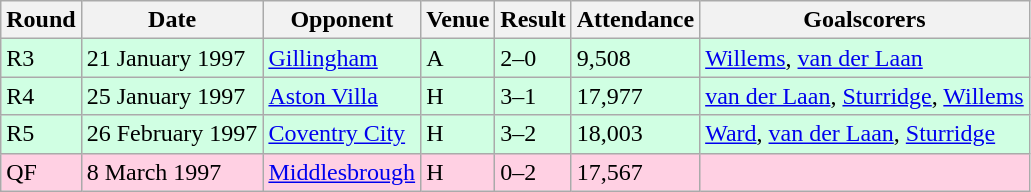<table class="wikitable">
<tr>
<th>Round</th>
<th>Date</th>
<th>Opponent</th>
<th>Venue</th>
<th>Result</th>
<th>Attendance</th>
<th>Goalscorers</th>
</tr>
<tr style="background-color: #d0ffe3;">
<td>R3</td>
<td>21 January 1997</td>
<td><a href='#'>Gillingham</a></td>
<td>A</td>
<td>2–0</td>
<td>9,508</td>
<td><a href='#'>Willems</a>, <a href='#'>van der Laan</a></td>
</tr>
<tr style="background-color: #d0ffe3;">
<td>R4</td>
<td>25 January 1997</td>
<td><a href='#'>Aston Villa</a></td>
<td>H</td>
<td>3–1</td>
<td>17,977</td>
<td><a href='#'>van der Laan</a>, <a href='#'>Sturridge</a>, <a href='#'>Willems</a></td>
</tr>
<tr style="background-color: #d0ffe3;">
<td>R5</td>
<td>26 February 1997</td>
<td><a href='#'>Coventry City</a></td>
<td>H</td>
<td>3–2</td>
<td>18,003</td>
<td><a href='#'>Ward</a>, <a href='#'>van der Laan</a>, <a href='#'>Sturridge</a></td>
</tr>
<tr style="background-color: #ffd0e3;">
<td>QF</td>
<td>8 March 1997</td>
<td><a href='#'>Middlesbrough</a></td>
<td>H</td>
<td>0–2</td>
<td>17,567</td>
<td></td>
</tr>
</table>
